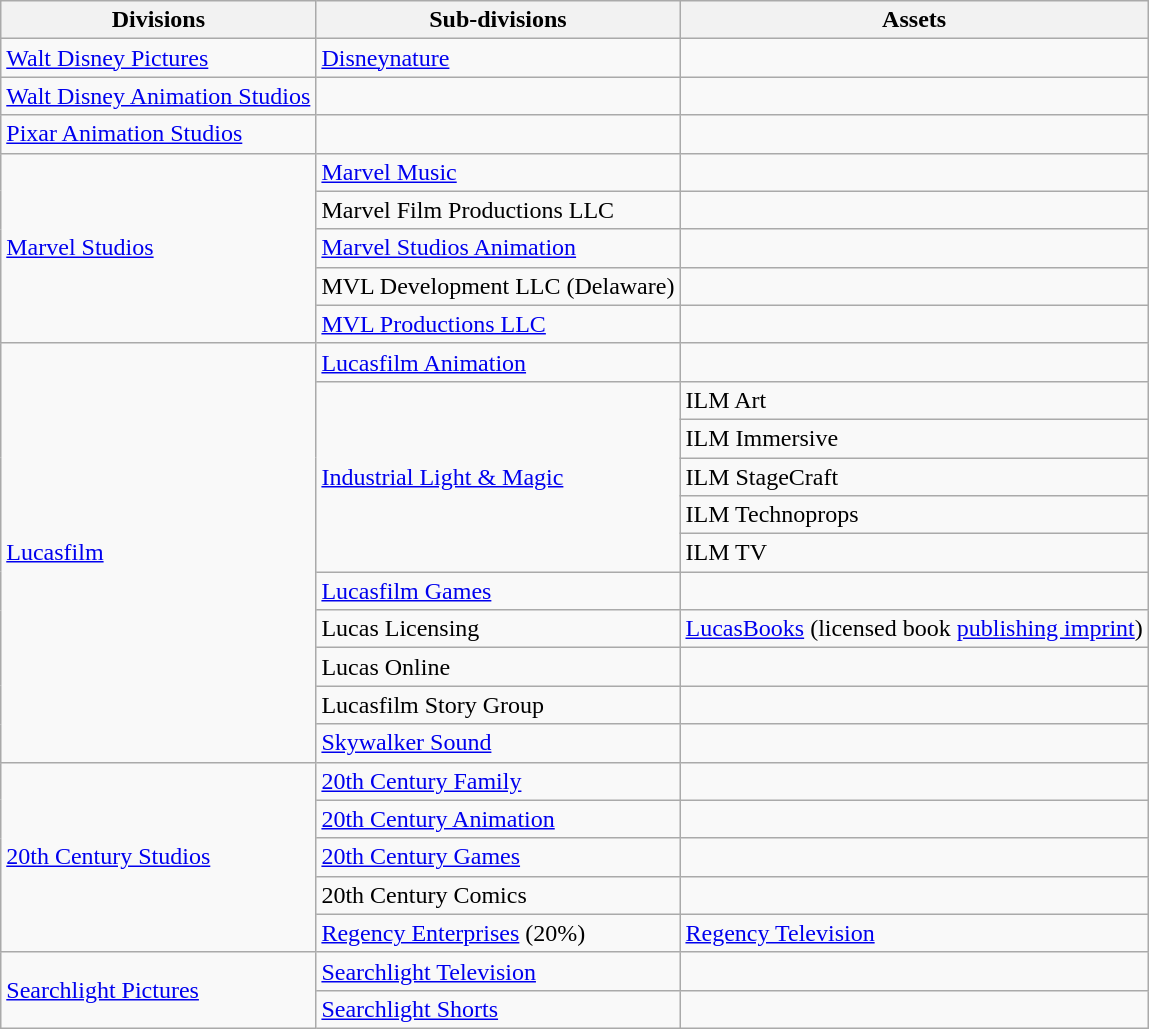<table class="wikitable">
<tr>
<th>Divisions</th>
<th>Sub-divisions</th>
<th>Assets</th>
</tr>
<tr>
<td><a href='#'>Walt Disney Pictures</a></td>
<td><a href='#'>Disneynature</a></td>
<td></td>
</tr>
<tr>
<td><a href='#'>Walt Disney Animation Studios</a></td>
<td></td>
<td></td>
</tr>
<tr>
<td><a href='#'> Pixar Animation Studios</a></td>
<td></td>
<td></td>
</tr>
<tr>
<td rowspan="5"><a href='#'>Marvel Studios</a></td>
<td><a href='#'>Marvel Music</a></td>
<td></td>
</tr>
<tr>
<td>Marvel Film Productions LLC</td>
<td></td>
</tr>
<tr>
<td><a href='#'>Marvel Studios Animation</a></td>
<td></td>
</tr>
<tr>
<td>MVL Development LLC (Delaware)</td>
<td></td>
</tr>
<tr>
<td><a href='#'>MVL Productions LLC</a></td>
<td></td>
</tr>
<tr>
<td rowspan="11"><a href='#'>Lucasfilm</a></td>
<td><a href='#'>Lucasfilm Animation</a></td>
<td></td>
</tr>
<tr>
<td rowspan="5"><a href='#'>Industrial Light & Magic</a></td>
<td>ILM Art</td>
</tr>
<tr>
<td>ILM Immersive</td>
</tr>
<tr>
<td>ILM StageCraft</td>
</tr>
<tr>
<td>ILM Technoprops</td>
</tr>
<tr>
<td>ILM TV</td>
</tr>
<tr>
<td><a href='#'>Lucasfilm Games</a></td>
<td></td>
</tr>
<tr>
<td>Lucas Licensing</td>
<td><a href='#'>LucasBooks</a> (licensed book <a href='#'>publishing imprint</a>)</td>
</tr>
<tr>
<td>Lucas Online</td>
<td></td>
</tr>
<tr>
<td>Lucasfilm Story Group</td>
<td></td>
</tr>
<tr>
<td><a href='#'>Skywalker Sound</a></td>
<td></td>
</tr>
<tr>
<td rowspan="5"><a href='#'>20th Century Studios</a></td>
<td><a href='#'>20th Century Family</a></td>
<td></td>
</tr>
<tr>
<td><a href='#'>20th Century Animation</a></td>
<td></td>
</tr>
<tr>
<td><a href='#'>20th Century Games</a></td>
<td></td>
</tr>
<tr>
<td>20th Century Comics</td>
<td></td>
</tr>
<tr>
<td><a href='#'>Regency Enterprises</a> (20%)</td>
<td><a href='#'>Regency Television</a></td>
</tr>
<tr>
<td rowspan="2"><a href='#'>Searchlight Pictures</a></td>
<td><a href='#'>Searchlight Television</a></td>
<td></td>
</tr>
<tr>
<td><a href='#'>Searchlight Shorts</a></td>
<td></td>
</tr>
</table>
